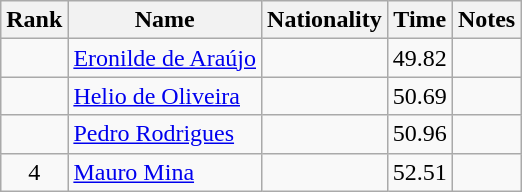<table class="wikitable sortable" style="text-align:center">
<tr>
<th>Rank</th>
<th>Name</th>
<th>Nationality</th>
<th>Time</th>
<th>Notes</th>
</tr>
<tr>
<td align=center></td>
<td align=left><a href='#'>Eronilde de Araújo</a></td>
<td align=left></td>
<td>49.82</td>
<td></td>
</tr>
<tr>
<td align=center></td>
<td align=left><a href='#'>Helio de Oliveira</a></td>
<td align=left></td>
<td>50.69</td>
<td></td>
</tr>
<tr>
<td align=center></td>
<td align=left><a href='#'>Pedro Rodrigues</a></td>
<td align=left></td>
<td>50.96</td>
<td></td>
</tr>
<tr>
<td align=center>4</td>
<td align=left><a href='#'>Mauro Mina</a></td>
<td align=left></td>
<td>52.51</td>
<td></td>
</tr>
</table>
